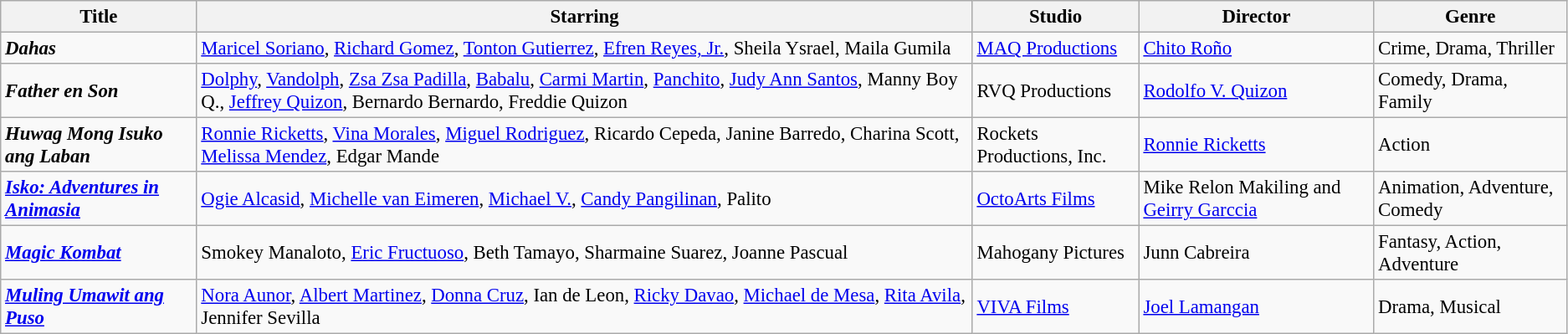<table class="wikitable" style="font-size:95%">
<tr>
<th>Title</th>
<th>Starring</th>
<th>Studio</th>
<th>Director</th>
<th>Genre</th>
</tr>
<tr>
<td><strong><em>Dahas</em></strong></td>
<td><a href='#'>Maricel Soriano</a>, <a href='#'>Richard Gomez</a>, <a href='#'>Tonton Gutierrez</a>, <a href='#'>Efren Reyes, Jr.</a>, Sheila Ysrael, Maila Gumila</td>
<td><a href='#'> MAQ Productions</a></td>
<td><a href='#'>Chito Roño</a></td>
<td>Crime, Drama, Thriller</td>
</tr>
<tr>
<td><strong><em>Father en Son</em></strong></td>
<td><a href='#'>Dolphy</a>, <a href='#'>Vandolph</a>, <a href='#'>Zsa Zsa Padilla</a>, <a href='#'>Babalu</a>, <a href='#'>Carmi Martin</a>, <a href='#'>Panchito</a>, <a href='#'>Judy Ann Santos</a>, Manny Boy Q., <a href='#'>Jeffrey Quizon</a>, Bernardo Bernardo, Freddie Quizon</td>
<td>RVQ Productions</td>
<td><a href='#'>Rodolfo V. Quizon</a></td>
<td>Comedy, Drama, Family</td>
</tr>
<tr>
<td><strong><em>Huwag Mong Isuko ang Laban</em></strong></td>
<td><a href='#'>Ronnie Ricketts</a>, <a href='#'>Vina Morales</a>, <a href='#'>Miguel Rodriguez</a>, Ricardo Cepeda, Janine Barredo, Charina Scott, <a href='#'>Melissa Mendez</a>, Edgar Mande</td>
<td>Rockets Productions, Inc.</td>
<td><a href='#'>Ronnie Ricketts</a></td>
<td>Action</td>
</tr>
<tr>
<td><strong><em><a href='#'>Isko: Adventures in Animasia</a></em></strong></td>
<td><a href='#'>Ogie Alcasid</a>, <a href='#'>Michelle van Eimeren</a>, <a href='#'>Michael V.</a>, <a href='#'>Candy Pangilinan</a>, Palito</td>
<td><a href='#'>OctoArts Films</a></td>
<td>Mike Relon Makiling and <a href='#'>Geirry Garccia</a></td>
<td>Animation, Adventure, Comedy</td>
</tr>
<tr>
<td><strong><em><a href='#'>Magic Kombat</a></em></strong></td>
<td>Smokey Manaloto, <a href='#'>Eric Fructuoso</a>, Beth Tamayo, Sharmaine Suarez, Joanne Pascual</td>
<td>Mahogany Pictures</td>
<td>Junn Cabreira</td>
<td>Fantasy, Action, Adventure</td>
</tr>
<tr>
<td><strong><em><a href='#'>Muling Umawit ang Puso</a></em></strong></td>
<td><a href='#'>Nora Aunor</a>, <a href='#'>Albert Martinez</a>, <a href='#'>Donna Cruz</a>, Ian de Leon, <a href='#'>Ricky Davao</a>, <a href='#'>Michael de Mesa</a>, <a href='#'>Rita Avila</a>, Jennifer Sevilla</td>
<td><a href='#'>VIVA Films</a></td>
<td><a href='#'>Joel Lamangan</a></td>
<td>Drama, Musical</td>
</tr>
</table>
